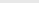<table>
<tr>
<td></td>
<td></td>
<td></td>
<td></td>
<td></td>
<td></td>
<td></td>
</tr>
<tr>
<td></td>
<td></td>
<td></td>
<td></td>
<td></td>
<td></td>
<td></td>
</tr>
<tr>
<td></td>
<td></td>
<td></td>
<td></td>
<td></td>
<td></td>
<td></td>
</tr>
<tr>
<td></td>
<td></td>
<td></td>
<td></td>
<td></td>
<td></td>
<td></td>
</tr>
<tr>
<td></td>
<td></td>
<td></td>
<td></td>
<td></td>
<td></td>
<td></td>
</tr>
<tr>
<td></td>
<td></td>
<td></td>
<td></td>
<td></td>
<td></td>
<td></td>
</tr>
<tr>
<td></td>
<td></td>
<td></td>
<td></td>
<td></td>
<td></td>
<td></td>
</tr>
<tr>
<td></td>
<td></td>
<td></td>
<td></td>
<td></td>
<td></td>
<td></td>
</tr>
<tr>
<td></td>
<td></td>
<td></td>
<td></td>
<td></td>
<td></td>
<td></td>
</tr>
<tr>
<td></td>
<td></td>
<td></td>
<td></td>
<td></td>
<td></td>
<td></td>
</tr>
<tr>
<td></td>
<td></td>
<td></td>
<td></td>
<td></td>
<td></td>
<td></td>
</tr>
<tr>
<td></td>
<td></td>
<td></td>
<td></td>
<td></td>
<td></td>
<td></td>
</tr>
<tr>
<td></td>
<td></td>
<td></td>
<td></td>
<td></td>
<td></td>
<td></td>
</tr>
<tr valign="top">
<td></td>
<td></td>
<td></td>
<td></td>
<td></td>
<td></td>
<td></td>
</tr>
<tr valign="top">
<td></td>
<td></td>
<td></td>
<td></td>
<td></td>
<td></td>
<td></td>
</tr>
<tr style="background:#e8e8e8;">
<td colspan=7></td>
</tr>
</table>
